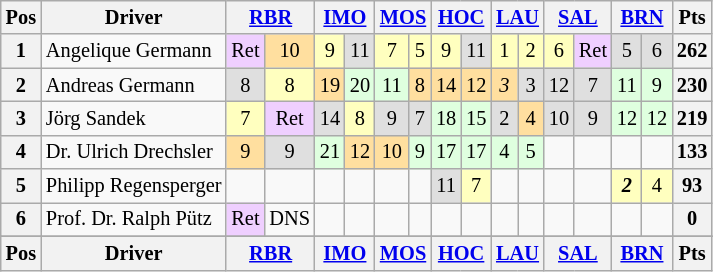<table class="wikitable" style="font-size: 85%; text-align: center;">
<tr valign="top">
<th valign=middle>Pos</th>
<th valign=middle>Driver</th>
<th colspan=2><a href='#'>RBR</a><br></th>
<th colspan=2><a href='#'>IMO</a><br></th>
<th colspan=2><a href='#'>MOS</a><br></th>
<th colspan=2><a href='#'>HOC</a><br></th>
<th colspan=2><a href='#'>LAU</a><br></th>
<th colspan=2><a href='#'>SAL</a><br></th>
<th colspan=2><a href='#'>BRN</a><br></th>
<th valign="middle">Pts</th>
</tr>
<tr>
<th>1</th>
<td align=left> Angelique Germann</td>
<td style="background:#EFCFFF;">Ret</td>
<td style="background:#FFDF9F;">10</td>
<td style="background:#FFFFBF;">9</td>
<td style="background:#DFDFDF;">11</td>
<td style="background:#FFFFBF;">7</td>
<td style="background:#FFFFBF;">5</td>
<td style="background:#FFFFBF;">9</td>
<td style="background:#DFDFDF;">11</td>
<td style="background:#FFFFBF;">1</td>
<td style="background:#FFFFBF;">2</td>
<td style="background:#FFFFBF;">6</td>
<td style="background:#EFCFFF;">Ret</td>
<td style="background:#DFDFDF;">5</td>
<td style="background:#DFDFDF;">6</td>
<th>262</th>
</tr>
<tr>
<th>2</th>
<td align=left> Andreas Germann</td>
<td style="background:#DFDFDF;">8</td>
<td style="background:#FFFFBF;">8</td>
<td style="background:#FFDF9F;">19</td>
<td style="background:#DFFFDF;">20</td>
<td style="background:#DFFFDF;">11</td>
<td style="background:#FFDF9F;">8</td>
<td style="background:#FFDF9F;">14</td>
<td style="background:#FFDF9F;">12</td>
<td style="background:#FFDF9F;"><em>3</em></td>
<td style="background:#DFDFDF;">3</td>
<td style="background:#DFDFDF;">12</td>
<td style="background:#DFDFDF;">7</td>
<td style="background:#DFFFDF;">11</td>
<td style="background:#DFFFDF;">9</td>
<th>230</th>
</tr>
<tr>
<th>3</th>
<td align=left> Jörg Sandek</td>
<td style="background:#FFFFBF;">7</td>
<td style="background:#EFCFFF;">Ret</td>
<td style="background:#DFDFDF;">14</td>
<td style="background:#FFFFBF;">8</td>
<td style="background:#DFDFDF;">9</td>
<td style="background:#DFDFDF;">7</td>
<td style="background:#DFFFDF;">18</td>
<td style="background:#DFFFDF;">15</td>
<td style="background:#DFDFDF;">2</td>
<td style="background:#FFDF9F;">4</td>
<td style="background:#DFDFDF;">10</td>
<td style="background:#DFDFDF;">9</td>
<td style="background:#DFFFDF;">12</td>
<td style="background:#DFFFDF;">12</td>
<th>219</th>
</tr>
<tr>
<th>4</th>
<td align=left> Dr. Ulrich Drechsler</td>
<td style="background:#FFDF9F;">9</td>
<td style="background:#DFDFDF;">9</td>
<td style="background:#DFFFDF;">21</td>
<td style="background:#FFDF9F;">12</td>
<td style="background:#FFDF9F;">10</td>
<td style="background:#DFFFDF;">9</td>
<td style="background:#DFFFDF;">17</td>
<td style="background:#DFFFDF;">17</td>
<td style="background:#DFFFDF;">4</td>
<td style="background:#DFFFDF;">5</td>
<td></td>
<td></td>
<td></td>
<td></td>
<th>133</th>
</tr>
<tr>
<th>5</th>
<td align=left> Philipp Regensperger</td>
<td></td>
<td></td>
<td></td>
<td></td>
<td></td>
<td></td>
<td style="background:#DFDFDF;">11</td>
<td style="background:#FFFFBF;">7</td>
<td></td>
<td></td>
<td></td>
<td></td>
<td style="background:#FFFFBF;"><strong><em>2</em></strong></td>
<td style="background:#FFFFBF;">4</td>
<th>93</th>
</tr>
<tr>
<th>6</th>
<td align=left> Prof. Dr. Ralph Pütz</td>
<td style="background:#EFCFFF;">Ret</td>
<td>DNS</td>
<td></td>
<td></td>
<td></td>
<td></td>
<td></td>
<td></td>
<td></td>
<td></td>
<td></td>
<td></td>
<td></td>
<td></td>
<th>0</th>
</tr>
<tr>
</tr>
<tr style="background:#f9f9f9" valign="top">
<th valign=middle>Pos</th>
<th valign=middle>Driver</th>
<th colspan=2><a href='#'>RBR</a><br></th>
<th colspan=2><a href='#'>IMO</a><br></th>
<th colspan=2><a href='#'>MOS</a><br></th>
<th colspan=2><a href='#'>HOC</a><br></th>
<th colspan=2><a href='#'>LAU</a><br></th>
<th colspan=2><a href='#'>SAL</a><br></th>
<th colspan=2><a href='#'>BRN</a><br></th>
<th valign="middle">Pts</th>
</tr>
</table>
